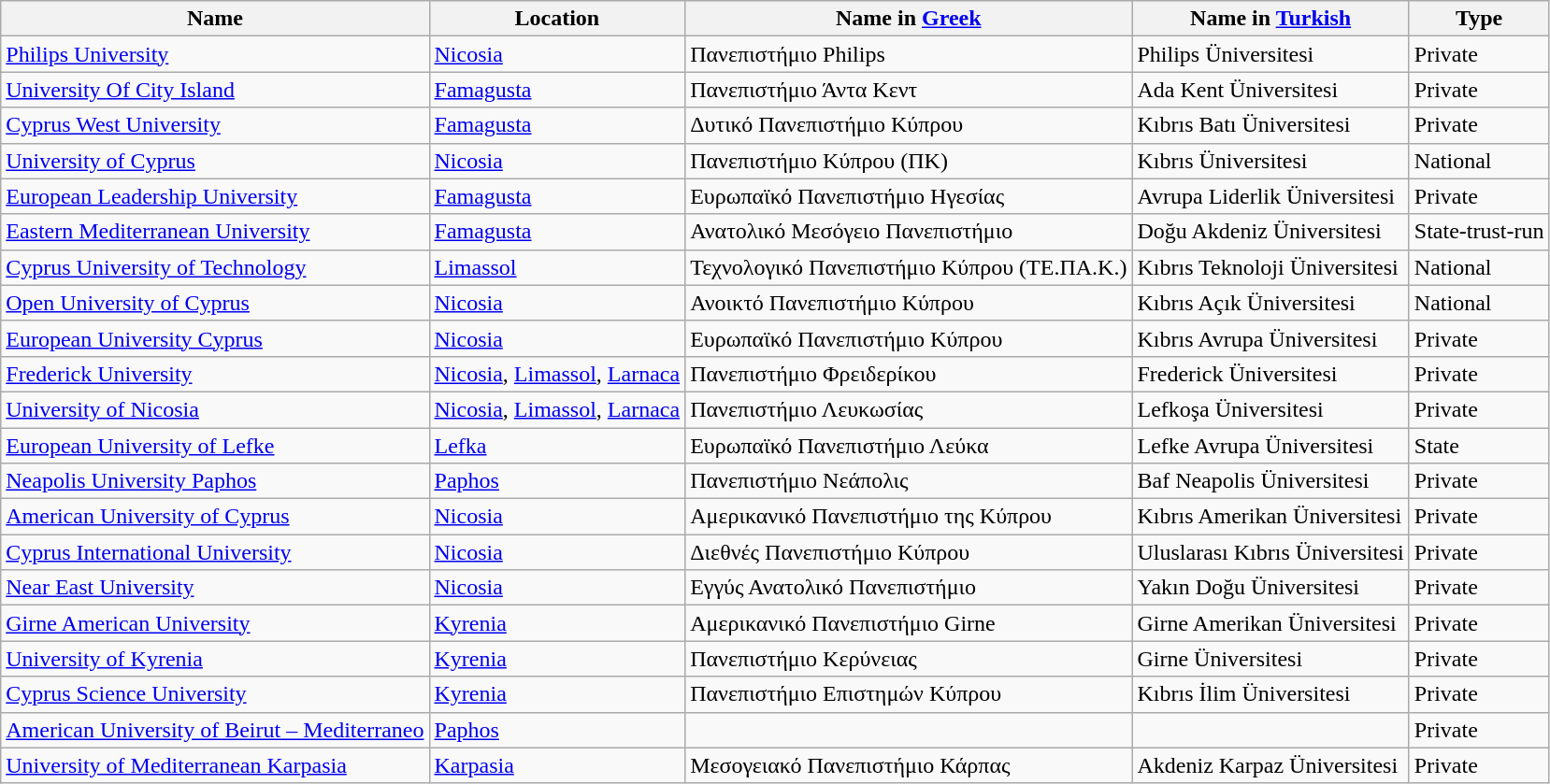<table class="sortable wikitable">
<tr>
<th>Name</th>
<th>Location</th>
<th>Name in <a href='#'>Greek</a></th>
<th>Name in <a href='#'>Turkish</a></th>
<th>Type</th>
</tr>
<tr>
<td><a href='#'>Philips University</a></td>
<td><a href='#'>Nicosia</a></td>
<td>Πανεπιστήμιο Philips</td>
<td>Philips Üniversitesi</td>
<td>Private</td>
</tr>
<tr>
<td><a href='#'>University Of City Island</a></td>
<td><a href='#'>Famagusta</a></td>
<td>Πανεπιστήμιο Άντα Κεντ</td>
<td>Ada Kent Üniversitesi</td>
<td>Private</td>
</tr>
<tr>
<td><a href='#'>Cyprus West University</a></td>
<td><a href='#'>Famagusta</a></td>
<td>Δυτικό Πανεπιστήμιο Κύπρου</td>
<td>Kıbrıs Batı Üniversitesi</td>
<td>Private</td>
</tr>
<tr>
<td><a href='#'>University of Cyprus</a></td>
<td><a href='#'>Nicosia</a></td>
<td>Πανεπιστήμιο Κύπρου (ΠΚ)</td>
<td>Kıbrıs Üniversitesi</td>
<td>National</td>
</tr>
<tr>
<td><a href='#'>European Leadership University</a></td>
<td><a href='#'>Famagusta</a></td>
<td>Ευρωπαϊκό Πανεπιστήμιο Ηγεσίας</td>
<td>Avrupa Liderlik Üniversitesi</td>
<td>Private</td>
</tr>
<tr>
<td><a href='#'>Eastern Mediterranean University</a></td>
<td><a href='#'>Famagusta</a></td>
<td>Ανατολικό Μεσόγειο Πανεπιστήμιο</td>
<td>Doğu Akdeniz Üniversitesi</td>
<td>State-trust-run</td>
</tr>
<tr>
<td><a href='#'>Cyprus University of Technology</a></td>
<td><a href='#'>Limassol</a></td>
<td>Τεχνολογικό Πανεπιστήμιο Κύπρου (ΤΕ.ΠΑ.Κ.)</td>
<td>Kıbrıs Teknoloji Üniversitesi</td>
<td>National</td>
</tr>
<tr>
<td><a href='#'>Open University of Cyprus</a></td>
<td><a href='#'>Nicosia</a></td>
<td>Ανοικτό Πανεπιστήμιο Κύπρου</td>
<td>Kıbrıs Açık Üniversitesi</td>
<td>National</td>
</tr>
<tr>
<td><a href='#'>European University Cyprus</a></td>
<td><a href='#'>Nicosia</a></td>
<td>Ευρωπαϊκό Πανεπιστήμιο Κύπρου</td>
<td>Kıbrıs Avrupa Üniversitesi</td>
<td>Private</td>
</tr>
<tr>
<td><a href='#'>Frederick University</a></td>
<td><a href='#'>Nicosia</a>, <a href='#'>Limassol</a>, <a href='#'>Larnaca</a></td>
<td>Πανεπιστήμιο Φρειδερίκου</td>
<td>Frederick Üniversitesi</td>
<td>Private</td>
</tr>
<tr>
<td><a href='#'>University of Nicosia</a></td>
<td><a href='#'>Nicosia</a>, <a href='#'>Limassol</a>, <a href='#'>Larnaca</a></td>
<td>Πανεπιστήμιο Λευκωσίας</td>
<td>Lefkoşa Üniversitesi</td>
<td>Private</td>
</tr>
<tr>
<td><a href='#'>European University of Lefke</a></td>
<td><a href='#'>Lefka</a></td>
<td>Ευρωπαϊκό Πανεπιστήμιο Λεύκα</td>
<td>Lefke Avrupa Üniversitesi</td>
<td>State</td>
</tr>
<tr>
<td><a href='#'>Neapolis University Paphos</a></td>
<td><a href='#'>Paphos</a></td>
<td>Πανεπιστήμιο Νεάπολις</td>
<td>Baf Neapolis Üniversitesi</td>
<td>Private</td>
</tr>
<tr>
<td><a href='#'>American University of Cyprus</a></td>
<td><a href='#'>Nicosia</a></td>
<td>Αμερικανικό Πανεπιστήμιο της Κύπρου</td>
<td>Kıbrıs Amerikan Üniversitesi</td>
<td>Private</td>
</tr>
<tr>
<td><a href='#'>Cyprus International University</a></td>
<td><a href='#'>Nicosia</a></td>
<td>Διεθνές Πανεπιστήμιο Κύπρου</td>
<td>Uluslarası Kıbrıs Üniversitesi</td>
<td>Private</td>
</tr>
<tr>
<td><a href='#'>Near East University</a></td>
<td><a href='#'>Nicosia</a></td>
<td>Εγγύς Ανατολικό Πανεπιστήμιο</td>
<td>Yakın Doğu Üniversitesi</td>
<td>Private</td>
</tr>
<tr>
<td><a href='#'>Girne American University</a></td>
<td><a href='#'>Kyrenia</a></td>
<td>Αμερικανικό Πανεπιστήμιο Girne</td>
<td>Girne Amerikan Üniversitesi</td>
<td>Private</td>
</tr>
<tr>
<td><a href='#'>University of Kyrenia</a></td>
<td><a href='#'>Kyrenia</a></td>
<td>Πανεπιστήμιο Κερύνειας</td>
<td>Girne Üniversitesi</td>
<td>Private</td>
</tr>
<tr>
<td><a href='#'>Cyprus Science University</a></td>
<td><a href='#'>Kyrenia</a></td>
<td>Πανεπιστήμιο Επιστημών Κύπρου</td>
<td>Kıbrıs İlim Üniversitesi</td>
<td>Private</td>
</tr>
<tr>
<td><a href='#'>American University of Beirut – Mediterraneo</a></td>
<td><a href='#'>Paphos</a></td>
<td></td>
<td></td>
<td>Private</td>
</tr>
<tr>
<td><a href='#'>University of Mediterranean Karpasia</a></td>
<td><a href='#'>Karpasia</a></td>
<td>Μεσογειακό Πανεπιστήμιο Κάρπας</td>
<td>Akdeniz Karpaz Üniversitesi</td>
<td>Private</td>
</tr>
</table>
